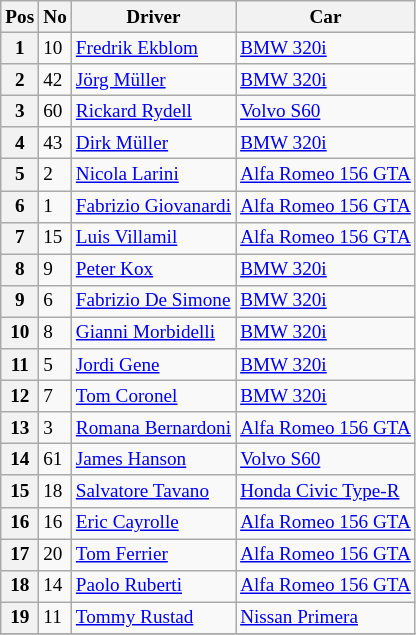<table class="wikitable" style="font-size: 80%;">
<tr>
<th>Pos</th>
<th>No</th>
<th>Driver</th>
<th>Car</th>
</tr>
<tr>
<th>1</th>
<td>10</td>
<td> <a href='#'>Fredrik Ekblom</a></td>
<td><a href='#'>BMW 320i</a></td>
</tr>
<tr>
<th>2</th>
<td>42</td>
<td> <a href='#'>Jörg Müller</a></td>
<td><a href='#'>BMW 320i</a></td>
</tr>
<tr>
<th>3</th>
<td>60</td>
<td> <a href='#'>Rickard Rydell</a></td>
<td><a href='#'>Volvo S60</a></td>
</tr>
<tr>
<th>4</th>
<td>43</td>
<td> <a href='#'>Dirk Müller</a></td>
<td><a href='#'>BMW 320i</a></td>
</tr>
<tr>
<th>5</th>
<td>2</td>
<td> <a href='#'>Nicola Larini</a></td>
<td><a href='#'>Alfa Romeo 156 GTA</a></td>
</tr>
<tr>
<th>6</th>
<td>1</td>
<td> <a href='#'>Fabrizio Giovanardi</a></td>
<td><a href='#'>Alfa Romeo 156 GTA</a></td>
</tr>
<tr>
<th>7</th>
<td>15</td>
<td> <a href='#'>Luis Villamil</a></td>
<td><a href='#'>Alfa Romeo 156 GTA</a></td>
</tr>
<tr>
<th>8</th>
<td>9</td>
<td> <a href='#'>Peter Kox</a></td>
<td><a href='#'>BMW 320i</a></td>
</tr>
<tr>
<th>9</th>
<td>6</td>
<td> <a href='#'>Fabrizio De Simone</a></td>
<td><a href='#'>BMW 320i</a></td>
</tr>
<tr>
<th>10</th>
<td>8</td>
<td> <a href='#'>Gianni Morbidelli</a></td>
<td><a href='#'>BMW 320i</a></td>
</tr>
<tr>
<th>11</th>
<td>5</td>
<td> <a href='#'>Jordi Gene</a></td>
<td><a href='#'>BMW 320i</a></td>
</tr>
<tr>
<th>12</th>
<td>7</td>
<td> <a href='#'>Tom Coronel</a></td>
<td><a href='#'>BMW 320i</a></td>
</tr>
<tr>
<th>13</th>
<td>3</td>
<td> <a href='#'>Romana Bernardoni</a></td>
<td><a href='#'>Alfa Romeo 156 GTA</a></td>
</tr>
<tr>
<th>14</th>
<td>61</td>
<td> <a href='#'>James Hanson</a></td>
<td><a href='#'>Volvo S60</a></td>
</tr>
<tr>
<th>15</th>
<td>18</td>
<td> <a href='#'>Salvatore Tavano</a></td>
<td><a href='#'>Honda Civic Type-R</a></td>
</tr>
<tr>
<th>16</th>
<td>16</td>
<td> <a href='#'>Eric Cayrolle</a></td>
<td><a href='#'>Alfa Romeo 156 GTA</a></td>
</tr>
<tr>
<th>17</th>
<td>20</td>
<td> <a href='#'>Tom Ferrier</a></td>
<td><a href='#'>Alfa Romeo 156 GTA</a></td>
</tr>
<tr>
<th>18</th>
<td>14</td>
<td> <a href='#'>Paolo Ruberti</a></td>
<td><a href='#'>Alfa Romeo 156 GTA</a></td>
</tr>
<tr>
<th>19</th>
<td>11</td>
<td> <a href='#'>Tommy Rustad</a></td>
<td><a href='#'>Nissan Primera</a></td>
</tr>
<tr>
</tr>
</table>
